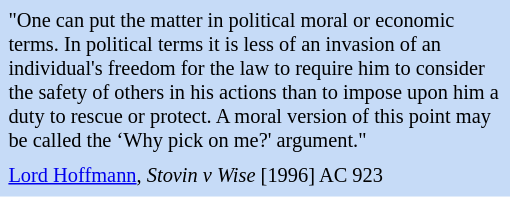<table class="toccolours" style="float: left; margin-left: 1em; margin-right: 2em; font-size: 85%; background:#c6dbf7; color:black; width:25em; max-width: 38%;" cellspacing="5">
<tr>
<td style="text-align: left;">"One can put the matter in political moral or economic terms. In political terms it is less of an invasion of an individual's freedom for the law to require him to consider the safety of others in his actions than to impose upon him a duty to rescue or protect. A moral version of this point may be called the ‘Why pick on me?' argument."</td>
</tr>
<tr>
<td style="text-align: left;"><a href='#'>Lord Hoffmann</a>, <em>Stovin v Wise</em> [1996] AC 923</td>
</tr>
</table>
